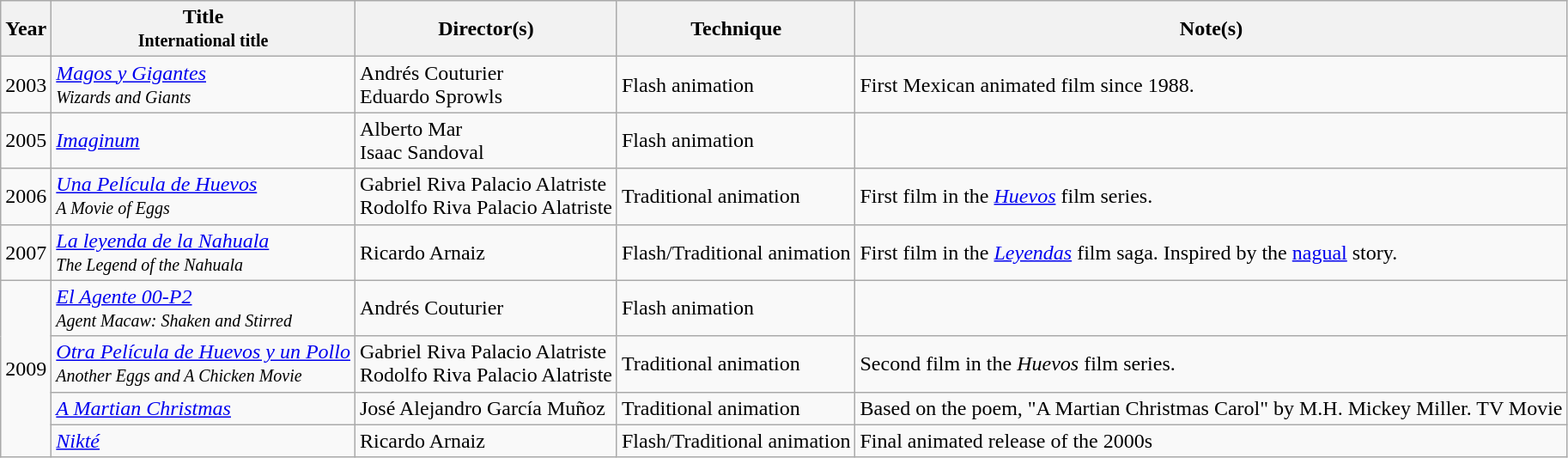<table class="wikitable sortable">
<tr>
<th>Year</th>
<th>Title<br><small>International title</small></th>
<th>Director(s)</th>
<th>Technique</th>
<th>Note(s)</th>
</tr>
<tr>
<td>2003</td>
<td><em><a href='#'>Magos y Gigantes</a></em><br><small><em>Wizards and Giants</em></small></td>
<td>Andrés Couturier<br>Eduardo Sprowls</td>
<td>Flash animation</td>
<td>First Mexican animated film since 1988.</td>
</tr>
<tr>
<td>2005</td>
<td><em><a href='#'>Imaginum</a></em></td>
<td>Alberto Mar<br>Isaac Sandoval</td>
<td>Flash animation</td>
<td></td>
</tr>
<tr>
<td>2006</td>
<td><em><a href='#'>Una Película de Huevos</a></em><br><small><em>A Movie of Eggs</em></small></td>
<td>Gabriel Riva Palacio Alatriste<br>Rodolfo Riva Palacio Alatriste</td>
<td>Traditional animation</td>
<td>First film in the <em><a href='#'>Huevos</a></em> film series.</td>
</tr>
<tr>
<td>2007</td>
<td><em><a href='#'>La leyenda de la Nahuala</a></em><br><small><em>The Legend of the Nahuala</em></small></td>
<td>Ricardo Arnaiz</td>
<td>Flash/Traditional animation</td>
<td>First film in the <em><a href='#'>Leyendas</a></em> film saga. Inspired by the <a href='#'>nagual</a> story.</td>
</tr>
<tr>
<td rowspan="5">2009</td>
<td><em><a href='#'>El Agente 00-P2</a></em><br><small><em>Agent Macaw: Shaken and Stirred</em></small></td>
<td>Andrés Couturier</td>
<td>Flash animation</td>
<td></td>
</tr>
<tr>
<td><em><a href='#'>Otra Película de Huevos y un Pollo</a></em><br><small><em>Another Eggs and A Chicken Movie</em></small></td>
<td>Gabriel Riva Palacio Alatriste<br>Rodolfo Riva Palacio Alatriste</td>
<td>Traditional animation</td>
<td>Second film in the <em>Huevos</em> film series.</td>
</tr>
<tr>
<td><em><a href='#'>A Martian Christmas</a></em></td>
<td>José Alejandro García Muñoz</td>
<td>Traditional animation</td>
<td>Based on the poem, "A Martian Christmas Carol" by M.H. Mickey Miller. TV Movie</td>
</tr>
<tr>
<td><em><a href='#'>Nikté</a></em></td>
<td>Ricardo Arnaiz</td>
<td>Flash/Traditional animation</td>
<td>Final animated release of the 2000s</td>
</tr>
</table>
